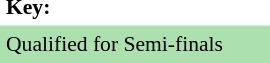<table align=right cellpadding="4" cellspacing="0" width=180px style="font-size: 90%">
<tr align=left>
<th>Key:</th>
</tr>
<tr style="background:#ACE1AF">
<td colspan=2>Qualified for Semi-finals</td>
</tr>
<tr>
<td></td>
<td></td>
</tr>
</table>
